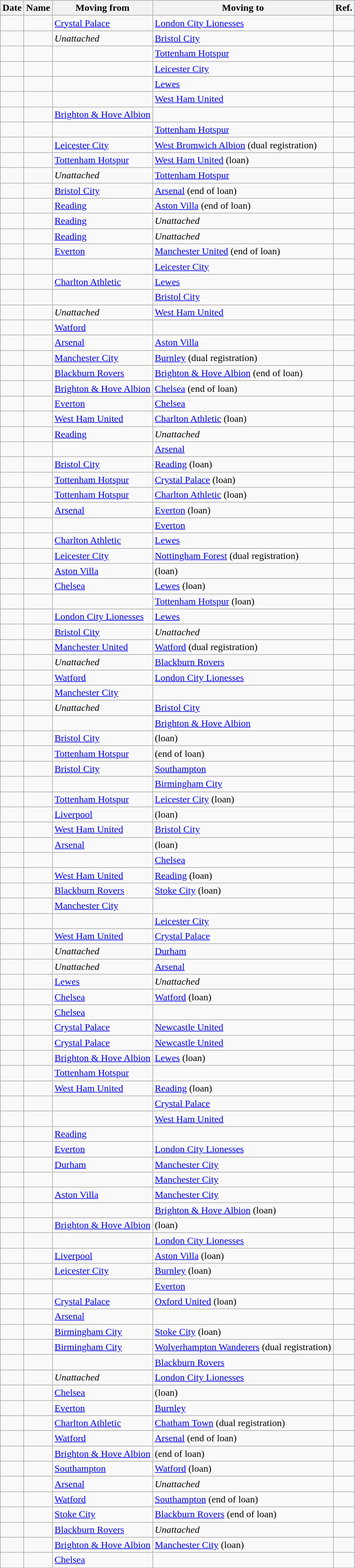<table class="wikitable sortable">
<tr>
<th>Date</th>
<th>Name</th>
<th>Moving from</th>
<th>Moving to</th>
<th>Ref.</th>
</tr>
<tr>
<td></td>
<td></td>
<td><a href='#'>Crystal Palace</a></td>
<td><a href='#'>London City Lionesses</a></td>
<td></td>
</tr>
<tr>
<td></td>
<td></td>
<td><em>Unattached</em></td>
<td><a href='#'>Bristol City</a></td>
<td></td>
</tr>
<tr>
<td></td>
<td></td>
<td></td>
<td><a href='#'>Tottenham Hotspur</a></td>
<td></td>
</tr>
<tr>
<td></td>
<td></td>
<td></td>
<td><a href='#'>Leicester City</a></td>
<td></td>
</tr>
<tr>
<td></td>
<td></td>
<td></td>
<td><a href='#'>Lewes</a></td>
<td></td>
</tr>
<tr>
<td></td>
<td></td>
<td></td>
<td><a href='#'>West Ham United</a></td>
<td></td>
</tr>
<tr>
<td></td>
<td></td>
<td><a href='#'>Brighton & Hove Albion</a></td>
<td></td>
<td></td>
</tr>
<tr>
<td></td>
<td></td>
<td></td>
<td><a href='#'>Tottenham Hotspur</a></td>
<td></td>
</tr>
<tr>
<td></td>
<td></td>
<td><a href='#'>Leicester City</a></td>
<td><a href='#'>West Bromwich Albion</a> (dual registration)</td>
<td></td>
</tr>
<tr>
<td></td>
<td></td>
<td><a href='#'>Tottenham Hotspur</a></td>
<td><a href='#'>West Ham United</a> (loan)</td>
<td></td>
</tr>
<tr>
<td></td>
<td></td>
<td><em>Unattached</em></td>
<td><a href='#'>Tottenham Hotspur</a></td>
<td></td>
</tr>
<tr>
<td></td>
<td></td>
<td><a href='#'>Bristol City</a></td>
<td><a href='#'>Arsenal</a> (end of loan)</td>
<td></td>
</tr>
<tr>
<td></td>
<td></td>
<td><a href='#'>Reading</a></td>
<td><a href='#'>Aston Villa</a> (end of loan)</td>
<td></td>
</tr>
<tr>
<td></td>
<td></td>
<td><a href='#'>Reading</a></td>
<td><em>Unattached</em></td>
<td></td>
</tr>
<tr>
<td></td>
<td></td>
<td><a href='#'>Reading</a></td>
<td><em>Unattached</em></td>
<td></td>
</tr>
<tr>
<td></td>
<td></td>
<td><a href='#'>Everton</a></td>
<td><a href='#'>Manchester United</a> (end of loan)</td>
<td></td>
</tr>
<tr>
<td></td>
<td></td>
<td></td>
<td><a href='#'>Leicester City</a></td>
<td></td>
</tr>
<tr>
<td></td>
<td></td>
<td><a href='#'>Charlton Athletic</a></td>
<td><a href='#'>Lewes</a></td>
<td></td>
</tr>
<tr>
<td></td>
<td></td>
<td></td>
<td><a href='#'>Bristol City</a></td>
<td></td>
</tr>
<tr>
<td></td>
<td></td>
<td><em>Unattached</em></td>
<td><a href='#'>West Ham United</a></td>
<td></td>
</tr>
<tr>
<td></td>
<td></td>
<td><a href='#'>Watford</a></td>
<td></td>
<td></td>
</tr>
<tr>
<td></td>
<td></td>
<td><a href='#'>Arsenal</a></td>
<td><a href='#'>Aston Villa</a></td>
<td></td>
</tr>
<tr>
<td></td>
<td></td>
<td><a href='#'>Manchester City</a></td>
<td><a href='#'>Burnley</a> (dual registration)</td>
<td></td>
</tr>
<tr>
<td></td>
<td></td>
<td><a href='#'>Blackburn Rovers</a></td>
<td><a href='#'>Brighton & Hove Albion</a> (end of loan)</td>
<td></td>
</tr>
<tr>
<td></td>
<td></td>
<td><a href='#'>Brighton & Hove Albion</a></td>
<td><a href='#'>Chelsea</a> (end of loan)</td>
<td></td>
</tr>
<tr>
<td></td>
<td></td>
<td><a href='#'>Everton</a></td>
<td><a href='#'>Chelsea</a></td>
<td></td>
</tr>
<tr>
<td></td>
<td></td>
<td><a href='#'>West Ham United</a></td>
<td><a href='#'>Charlton Athletic</a> (loan)</td>
<td></td>
</tr>
<tr>
<td></td>
<td></td>
<td><a href='#'>Reading</a></td>
<td><em>Unattached</em></td>
<td></td>
</tr>
<tr>
<td></td>
<td></td>
<td></td>
<td><a href='#'>Arsenal</a></td>
<td></td>
</tr>
<tr>
<td></td>
<td></td>
<td><a href='#'>Bristol City</a></td>
<td><a href='#'>Reading</a> (loan)</td>
<td></td>
</tr>
<tr>
<td></td>
<td></td>
<td><a href='#'>Tottenham Hotspur</a></td>
<td><a href='#'>Crystal Palace</a> (loan)</td>
<td></td>
</tr>
<tr>
<td></td>
<td></td>
<td><a href='#'>Tottenham Hotspur</a></td>
<td><a href='#'>Charlton Athletic</a> (loan)</td>
<td></td>
</tr>
<tr>
<td></td>
<td></td>
<td><a href='#'>Arsenal</a></td>
<td><a href='#'>Everton</a> (loan)</td>
<td></td>
</tr>
<tr>
<td></td>
<td></td>
<td></td>
<td><a href='#'>Everton</a></td>
<td></td>
</tr>
<tr>
<td></td>
<td></td>
<td><a href='#'>Charlton Athletic</a></td>
<td><a href='#'>Lewes</a></td>
<td></td>
</tr>
<tr>
<td></td>
<td></td>
<td><a href='#'>Leicester City</a></td>
<td><a href='#'>Nottingham Forest</a> (dual registration)</td>
<td></td>
</tr>
<tr>
<td></td>
<td></td>
<td><a href='#'>Aston Villa</a></td>
<td> (loan)</td>
<td></td>
</tr>
<tr>
<td></td>
<td></td>
<td><a href='#'>Chelsea</a></td>
<td><a href='#'>Lewes</a> (loan)</td>
<td></td>
</tr>
<tr>
<td></td>
<td></td>
<td></td>
<td><a href='#'>Tottenham Hotspur</a> (loan)</td>
<td></td>
</tr>
<tr>
<td></td>
<td></td>
<td><a href='#'>London City Lionesses</a></td>
<td><a href='#'>Lewes</a></td>
<td></td>
</tr>
<tr>
<td></td>
<td></td>
<td><a href='#'>Bristol City</a></td>
<td><em>Unattached</em></td>
<td></td>
</tr>
<tr>
<td></td>
<td></td>
<td><a href='#'>Manchester United</a></td>
<td><a href='#'>Watford</a> (dual registration)</td>
<td></td>
</tr>
<tr>
<td></td>
<td></td>
<td><em>Unattached</em></td>
<td><a href='#'>Blackburn Rovers</a></td>
<td></td>
</tr>
<tr>
<td></td>
<td></td>
<td><a href='#'>Watford</a></td>
<td><a href='#'>London City Lionesses</a></td>
<td></td>
</tr>
<tr>
<td></td>
<td></td>
<td><a href='#'>Manchester City</a></td>
<td></td>
<td></td>
</tr>
<tr>
<td></td>
<td></td>
<td><em>Unattached</em></td>
<td><a href='#'>Bristol City</a></td>
<td></td>
</tr>
<tr>
<td></td>
<td></td>
<td></td>
<td><a href='#'>Brighton & Hove Albion</a></td>
<td></td>
</tr>
<tr>
<td></td>
<td></td>
<td><a href='#'>Bristol City</a></td>
<td> (loan)</td>
<td></td>
</tr>
<tr>
<td></td>
<td></td>
<td><a href='#'>Tottenham Hotspur</a></td>
<td> (end of loan)</td>
<td></td>
</tr>
<tr>
<td></td>
<td></td>
<td><a href='#'>Bristol City</a></td>
<td><a href='#'>Southampton</a></td>
<td></td>
</tr>
<tr>
<td></td>
<td></td>
<td></td>
<td><a href='#'>Birmingham City</a></td>
<td></td>
</tr>
<tr>
<td></td>
<td></td>
<td><a href='#'>Tottenham Hotspur</a></td>
<td><a href='#'>Leicester City</a> (loan)</td>
<td></td>
</tr>
<tr>
<td></td>
<td></td>
<td><a href='#'>Liverpool</a></td>
<td> (loan)</td>
<td></td>
</tr>
<tr>
<td></td>
<td></td>
<td><a href='#'>West Ham United</a></td>
<td><a href='#'>Bristol City</a></td>
<td></td>
</tr>
<tr>
<td></td>
<td></td>
<td><a href='#'>Arsenal</a></td>
<td> (loan)</td>
<td></td>
</tr>
<tr>
<td></td>
<td></td>
<td></td>
<td><a href='#'>Chelsea</a></td>
<td></td>
</tr>
<tr>
<td></td>
<td></td>
<td><a href='#'>West Ham United</a></td>
<td><a href='#'>Reading</a> (loan)</td>
<td></td>
</tr>
<tr>
<td></td>
<td></td>
<td><a href='#'>Blackburn Rovers</a></td>
<td><a href='#'>Stoke City</a> (loan)</td>
<td></td>
</tr>
<tr>
<td></td>
<td></td>
<td><a href='#'>Manchester City</a></td>
<td></td>
<td></td>
</tr>
<tr>
<td></td>
<td></td>
<td></td>
<td><a href='#'>Leicester City</a></td>
<td></td>
</tr>
<tr>
<td></td>
<td></td>
<td><a href='#'>West Ham United</a></td>
<td><a href='#'>Crystal Palace</a></td>
<td></td>
</tr>
<tr>
<td></td>
<td></td>
<td><em>Unattached</em></td>
<td><a href='#'>Durham</a></td>
<td></td>
</tr>
<tr>
<td></td>
<td></td>
<td><em>Unattached</em></td>
<td><a href='#'>Arsenal</a></td>
<td></td>
</tr>
<tr>
<td></td>
<td></td>
<td><a href='#'>Lewes</a></td>
<td><em>Unattached</em></td>
<td></td>
</tr>
<tr>
<td></td>
<td></td>
<td><a href='#'>Chelsea</a></td>
<td><a href='#'>Watford</a> (loan)</td>
<td></td>
</tr>
<tr>
<td></td>
<td></td>
<td><a href='#'>Chelsea</a></td>
<td></td>
<td></td>
</tr>
<tr>
<td></td>
<td></td>
<td><a href='#'>Crystal Palace</a></td>
<td><a href='#'>Newcastle United</a></td>
<td></td>
</tr>
<tr>
<td></td>
<td></td>
<td><a href='#'>Crystal Palace</a></td>
<td><a href='#'>Newcastle United</a></td>
<td></td>
</tr>
<tr>
<td></td>
<td></td>
<td><a href='#'>Brighton & Hove Albion</a></td>
<td><a href='#'>Lewes</a> (loan)</td>
<td></td>
</tr>
<tr>
<td></td>
<td></td>
<td><a href='#'>Tottenham Hotspur</a></td>
<td></td>
<td></td>
</tr>
<tr>
<td></td>
<td></td>
<td><a href='#'>West Ham United</a></td>
<td><a href='#'>Reading</a> (loan)</td>
<td></td>
</tr>
<tr>
<td></td>
<td></td>
<td></td>
<td><a href='#'>Crystal Palace</a></td>
<td></td>
</tr>
<tr>
<td></td>
<td></td>
<td></td>
<td><a href='#'>West Ham United</a></td>
<td></td>
</tr>
<tr>
<td></td>
<td></td>
<td><a href='#'>Reading</a></td>
<td></td>
<td></td>
</tr>
<tr>
<td></td>
<td></td>
<td><a href='#'>Everton</a></td>
<td><a href='#'>London City Lionesses</a></td>
<td></td>
</tr>
<tr>
<td></td>
<td></td>
<td><a href='#'>Durham</a></td>
<td><a href='#'>Manchester City</a></td>
<td></td>
</tr>
<tr>
<td></td>
<td></td>
<td></td>
<td><a href='#'>Manchester City</a></td>
<td></td>
</tr>
<tr>
<td></td>
<td></td>
<td><a href='#'>Aston Villa</a></td>
<td><a href='#'>Manchester City</a></td>
<td></td>
</tr>
<tr>
<td></td>
<td></td>
<td></td>
<td><a href='#'>Brighton & Hove Albion</a> (loan)</td>
<td></td>
</tr>
<tr>
<td></td>
<td></td>
<td><a href='#'>Brighton & Hove Albion</a></td>
<td> (loan)</td>
<td></td>
</tr>
<tr>
<td></td>
<td></td>
<td></td>
<td><a href='#'>London City Lionesses</a></td>
<td></td>
</tr>
<tr>
<td></td>
<td></td>
<td><a href='#'>Liverpool</a></td>
<td><a href='#'>Aston Villa</a> (loan)</td>
<td></td>
</tr>
<tr>
<td></td>
<td></td>
<td><a href='#'>Leicester City</a></td>
<td><a href='#'>Burnley</a> (loan)</td>
<td></td>
</tr>
<tr>
<td></td>
<td></td>
<td></td>
<td><a href='#'>Everton</a></td>
<td></td>
</tr>
<tr>
<td></td>
<td></td>
<td><a href='#'>Crystal Palace</a></td>
<td><a href='#'>Oxford United</a> (loan)</td>
<td></td>
</tr>
<tr>
<td></td>
<td></td>
<td><a href='#'>Arsenal</a></td>
<td></td>
<td></td>
</tr>
<tr>
<td></td>
<td></td>
<td><a href='#'>Birmingham City</a></td>
<td><a href='#'>Stoke City</a> (loan)</td>
<td></td>
</tr>
<tr>
<td></td>
<td></td>
<td><a href='#'>Birmingham City</a></td>
<td><a href='#'>Wolverhampton Wanderers</a> (dual registration)</td>
<td></td>
</tr>
<tr>
<td></td>
<td></td>
<td></td>
<td><a href='#'>Blackburn Rovers</a></td>
<td></td>
</tr>
<tr>
<td></td>
<td></td>
<td><em>Unattached</em></td>
<td><a href='#'>London City Lionesses</a></td>
<td></td>
</tr>
<tr>
<td></td>
<td></td>
<td><a href='#'>Chelsea</a></td>
<td> (loan)</td>
<td></td>
</tr>
<tr>
<td></td>
<td></td>
<td><a href='#'>Everton</a></td>
<td><a href='#'>Burnley</a></td>
<td></td>
</tr>
<tr>
<td></td>
<td></td>
<td><a href='#'>Charlton Athletic</a></td>
<td><a href='#'>Chatham Town</a> (dual registration)</td>
<td></td>
</tr>
<tr>
<td></td>
<td></td>
<td><a href='#'>Watford</a></td>
<td><a href='#'>Arsenal</a> (end of loan)</td>
<td></td>
</tr>
<tr>
<td></td>
<td></td>
<td><a href='#'>Brighton & Hove Albion</a></td>
<td> (end of loan)</td>
<td></td>
</tr>
<tr>
<td></td>
<td></td>
<td><a href='#'>Southampton</a></td>
<td><a href='#'>Watford</a> (loan)</td>
<td></td>
</tr>
<tr>
<td></td>
<td></td>
<td><a href='#'>Arsenal</a></td>
<td><em>Unattached</em></td>
<td></td>
</tr>
<tr>
<td></td>
<td></td>
<td><a href='#'>Watford</a></td>
<td><a href='#'>Southampton</a> (end of loan)</td>
<td></td>
</tr>
<tr>
<td></td>
<td></td>
<td><a href='#'>Stoke City</a></td>
<td><a href='#'>Blackburn Rovers</a> (end of loan)</td>
<td></td>
</tr>
<tr>
<td></td>
<td></td>
<td><a href='#'>Blackburn Rovers</a></td>
<td><em>Unattached</em></td>
<td></td>
</tr>
<tr>
<td></td>
<td></td>
<td><a href='#'>Brighton & Hove Albion</a></td>
<td><a href='#'>Manchester City</a> (loan)</td>
<td></td>
</tr>
<tr>
<td></td>
<td></td>
<td><a href='#'>Chelsea</a></td>
<td></td>
<td></td>
</tr>
</table>
